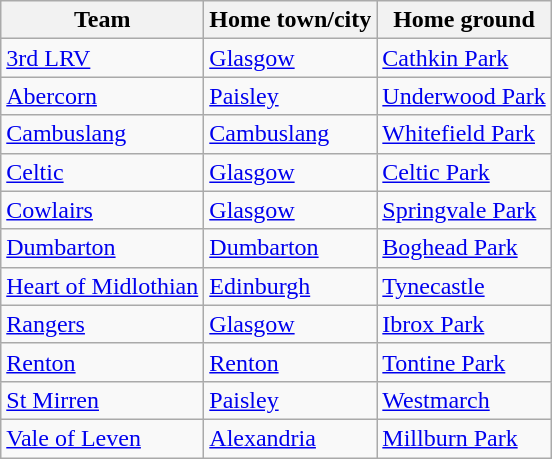<table class="wikitable sortable">
<tr>
<th>Team</th>
<th>Home town/city</th>
<th>Home ground</th>
</tr>
<tr>
<td><a href='#'>3rd LRV</a></td>
<td><a href='#'>Glasgow</a></td>
<td><a href='#'>Cathkin Park</a></td>
</tr>
<tr>
<td><a href='#'>Abercorn</a></td>
<td><a href='#'>Paisley</a></td>
<td><a href='#'>Underwood Park</a></td>
</tr>
<tr>
<td><a href='#'>Cambuslang</a></td>
<td><a href='#'>Cambuslang</a></td>
<td><a href='#'>Whitefield Park</a></td>
</tr>
<tr>
<td><a href='#'>Celtic</a></td>
<td><a href='#'>Glasgow</a></td>
<td><a href='#'>Celtic Park</a></td>
</tr>
<tr>
<td><a href='#'>Cowlairs</a></td>
<td><a href='#'>Glasgow</a></td>
<td><a href='#'>Springvale Park</a></td>
</tr>
<tr>
<td><a href='#'>Dumbarton</a></td>
<td><a href='#'>Dumbarton</a></td>
<td><a href='#'>Boghead Park</a></td>
</tr>
<tr>
<td><a href='#'>Heart of Midlothian</a></td>
<td><a href='#'>Edinburgh</a></td>
<td><a href='#'>Tynecastle</a></td>
</tr>
<tr>
<td><a href='#'>Rangers</a></td>
<td><a href='#'>Glasgow</a></td>
<td><a href='#'>Ibrox Park</a></td>
</tr>
<tr>
<td><a href='#'>Renton</a></td>
<td><a href='#'>Renton</a></td>
<td><a href='#'>Tontine Park</a></td>
</tr>
<tr>
<td><a href='#'>St Mirren</a></td>
<td><a href='#'>Paisley</a></td>
<td><a href='#'>Westmarch</a></td>
</tr>
<tr>
<td><a href='#'>Vale of Leven</a></td>
<td><a href='#'>Alexandria</a></td>
<td><a href='#'>Millburn Park</a></td>
</tr>
</table>
